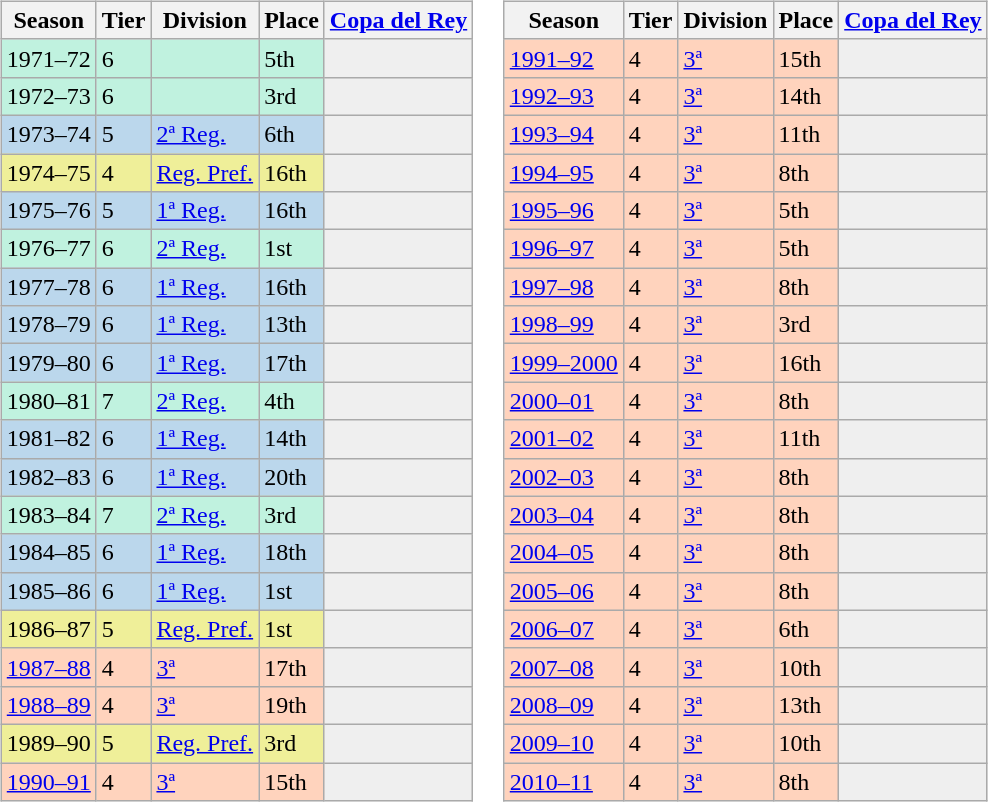<table>
<tr>
<td valign="top" width=0%><br><table class="wikitable">
<tr style="background:#f0f6fa;">
<th>Season</th>
<th>Tier</th>
<th>Division</th>
<th>Place</th>
<th><a href='#'>Copa del Rey</a></th>
</tr>
<tr>
<td style="background:#C0F2DF;">1971–72</td>
<td style="background:#C0F2DF;">6</td>
<td style="background:#C0F2DF;"></td>
<td style="background:#C0F2DF;">5th</td>
<th style="background:#efefef;"></th>
</tr>
<tr>
<td style="background:#C0F2DF;">1972–73</td>
<td style="background:#C0F2DF;">6</td>
<td style="background:#C0F2DF;"></td>
<td style="background:#C0F2DF;">3rd</td>
<th style="background:#efefef;"></th>
</tr>
<tr>
<td style="background:#BBD7EC;">1973–74</td>
<td style="background:#BBD7EC;">5</td>
<td style="background:#BBD7EC;"><a href='#'>2ª Reg.</a></td>
<td style="background:#BBD7EC;">6th</td>
<th style="background:#efefef;"></th>
</tr>
<tr>
<td style="background:#EFEF99;">1974–75</td>
<td style="background:#EFEF99;">4</td>
<td style="background:#EFEF99;"><a href='#'>Reg. Pref.</a></td>
<td style="background:#EFEF99;">16th</td>
<th style="background:#efefef;"></th>
</tr>
<tr>
<td style="background:#BBD7EC;">1975–76</td>
<td style="background:#BBD7EC;">5</td>
<td style="background:#BBD7EC;"><a href='#'>1ª Reg.</a></td>
<td style="background:#BBD7EC;">16th</td>
<th style="background:#efefef;"></th>
</tr>
<tr>
<td style="background:#C0F2DF;">1976–77</td>
<td style="background:#C0F2DF;">6</td>
<td style="background:#C0F2DF;"><a href='#'>2ª Reg.</a></td>
<td style="background:#C0F2DF;">1st</td>
<th style="background:#efefef;"></th>
</tr>
<tr>
<td style="background:#BBD7EC;">1977–78</td>
<td style="background:#BBD7EC;">6</td>
<td style="background:#BBD7EC;"><a href='#'>1ª Reg.</a></td>
<td style="background:#BBD7EC;">16th</td>
<th style="background:#efefef;"></th>
</tr>
<tr>
<td style="background:#BBD7EC;">1978–79</td>
<td style="background:#BBD7EC;">6</td>
<td style="background:#BBD7EC;"><a href='#'>1ª Reg.</a></td>
<td style="background:#BBD7EC;">13th</td>
<th style="background:#efefef;"></th>
</tr>
<tr>
<td style="background:#BBD7EC;">1979–80</td>
<td style="background:#BBD7EC;">6</td>
<td style="background:#BBD7EC;"><a href='#'>1ª Reg.</a></td>
<td style="background:#BBD7EC;">17th</td>
<th style="background:#efefef;"></th>
</tr>
<tr>
<td style="background:#C0F2DF;">1980–81</td>
<td style="background:#C0F2DF;">7</td>
<td style="background:#C0F2DF;"><a href='#'>2ª Reg.</a></td>
<td style="background:#C0F2DF;">4th</td>
<th style="background:#efefef;"></th>
</tr>
<tr>
<td style="background:#BBD7EC;">1981–82</td>
<td style="background:#BBD7EC;">6</td>
<td style="background:#BBD7EC;"><a href='#'>1ª Reg.</a></td>
<td style="background:#BBD7EC;">14th</td>
<th style="background:#efefef;"></th>
</tr>
<tr>
<td style="background:#BBD7EC;">1982–83</td>
<td style="background:#BBD7EC;">6</td>
<td style="background:#BBD7EC;"><a href='#'>1ª Reg.</a></td>
<td style="background:#BBD7EC;">20th</td>
<th style="background:#efefef;"></th>
</tr>
<tr>
<td style="background:#C0F2DF;">1983–84</td>
<td style="background:#C0F2DF;">7</td>
<td style="background:#C0F2DF;"><a href='#'>2ª Reg.</a></td>
<td style="background:#C0F2DF;">3rd</td>
<th style="background:#efefef;"></th>
</tr>
<tr>
<td style="background:#BBD7EC;">1984–85</td>
<td style="background:#BBD7EC;">6</td>
<td style="background:#BBD7EC;"><a href='#'>1ª Reg.</a></td>
<td style="background:#BBD7EC;">18th</td>
<th style="background:#efefef;"></th>
</tr>
<tr>
<td style="background:#BBD7EC;">1985–86</td>
<td style="background:#BBD7EC;">6</td>
<td style="background:#BBD7EC;"><a href='#'>1ª Reg.</a></td>
<td style="background:#BBD7EC;">1st</td>
<th style="background:#efefef;"></th>
</tr>
<tr>
<td style="background:#EFEF99;">1986–87</td>
<td style="background:#EFEF99;">5</td>
<td style="background:#EFEF99;"><a href='#'>Reg. Pref.</a></td>
<td style="background:#EFEF99;">1st</td>
<th style="background:#efefef;"></th>
</tr>
<tr>
<td style="background:#FFD3BD;"><a href='#'>1987–88</a></td>
<td style="background:#FFD3BD;">4</td>
<td style="background:#FFD3BD;"><a href='#'>3ª</a></td>
<td style="background:#FFD3BD;">17th</td>
<td style="background:#efefef;"></td>
</tr>
<tr>
<td style="background:#FFD3BD;"><a href='#'>1988–89</a></td>
<td style="background:#FFD3BD;">4</td>
<td style="background:#FFD3BD;"><a href='#'>3ª</a></td>
<td style="background:#FFD3BD;">19th</td>
<td style="background:#efefef;"></td>
</tr>
<tr>
<td style="background:#EFEF99;">1989–90</td>
<td style="background:#EFEF99;">5</td>
<td style="background:#EFEF99;"><a href='#'>Reg. Pref.</a></td>
<td style="background:#EFEF99;">3rd</td>
<th style="background:#efefef;"></th>
</tr>
<tr>
<td style="background:#FFD3BD;"><a href='#'>1990–91</a></td>
<td style="background:#FFD3BD;">4</td>
<td style="background:#FFD3BD;"><a href='#'>3ª</a></td>
<td style="background:#FFD3BD;">15th</td>
<th style="background:#efefef;"></th>
</tr>
</table>
</td>
<td valign="top" width=0%><br><table class="wikitable">
<tr style="background:#f0f6fa;">
<th>Season</th>
<th>Tier</th>
<th>Division</th>
<th>Place</th>
<th><a href='#'>Copa del Rey</a></th>
</tr>
<tr>
<td style="background:#FFD3BD;"><a href='#'>1991–92</a></td>
<td style="background:#FFD3BD;">4</td>
<td style="background:#FFD3BD;"><a href='#'>3ª</a></td>
<td style="background:#FFD3BD;">15th</td>
<th style="background:#efefef;"></th>
</tr>
<tr>
<td style="background:#FFD3BD;"><a href='#'>1992–93</a></td>
<td style="background:#FFD3BD;">4</td>
<td style="background:#FFD3BD;"><a href='#'>3ª</a></td>
<td style="background:#FFD3BD;">14th</td>
<th style="background:#efefef;"></th>
</tr>
<tr>
<td style="background:#FFD3BD;"><a href='#'>1993–94</a></td>
<td style="background:#FFD3BD;">4</td>
<td style="background:#FFD3BD;"><a href='#'>3ª</a></td>
<td style="background:#FFD3BD;">11th</td>
<th style="background:#efefef;"></th>
</tr>
<tr>
<td style="background:#FFD3BD;"><a href='#'>1994–95</a></td>
<td style="background:#FFD3BD;">4</td>
<td style="background:#FFD3BD;"><a href='#'>3ª</a></td>
<td style="background:#FFD3BD;">8th</td>
<td style="background:#efefef;"></td>
</tr>
<tr>
<td style="background:#FFD3BD;"><a href='#'>1995–96</a></td>
<td style="background:#FFD3BD;">4</td>
<td style="background:#FFD3BD;"><a href='#'>3ª</a></td>
<td style="background:#FFD3BD;">5th</td>
<th style="background:#efefef;"></th>
</tr>
<tr>
<td style="background:#FFD3BD;"><a href='#'>1996–97</a></td>
<td style="background:#FFD3BD;">4</td>
<td style="background:#FFD3BD;"><a href='#'>3ª</a></td>
<td style="background:#FFD3BD;">5th</td>
<th style="background:#efefef;"></th>
</tr>
<tr>
<td style="background:#FFD3BD;"><a href='#'>1997–98</a></td>
<td style="background:#FFD3BD;">4</td>
<td style="background:#FFD3BD;"><a href='#'>3ª</a></td>
<td style="background:#FFD3BD;">8th</td>
<th style="background:#efefef;"></th>
</tr>
<tr>
<td style="background:#FFD3BD;"><a href='#'>1998–99</a></td>
<td style="background:#FFD3BD;">4</td>
<td style="background:#FFD3BD;"><a href='#'>3ª</a></td>
<td style="background:#FFD3BD;">3rd</td>
<td style="background:#efefef;"></td>
</tr>
<tr>
<td style="background:#FFD3BD;"><a href='#'>1999–2000</a></td>
<td style="background:#FFD3BD;">4</td>
<td style="background:#FFD3BD;"><a href='#'>3ª</a></td>
<td style="background:#FFD3BD;">16th</td>
<td style="background:#efefef;"></td>
</tr>
<tr>
<td style="background:#FFD3BD;"><a href='#'>2000–01</a></td>
<td style="background:#FFD3BD;">4</td>
<td style="background:#FFD3BD;"><a href='#'>3ª</a></td>
<td style="background:#FFD3BD;">8th</td>
<td style="background:#efefef;"></td>
</tr>
<tr>
<td style="background:#FFD3BD;"><a href='#'>2001–02</a></td>
<td style="background:#FFD3BD;">4</td>
<td style="background:#FFD3BD;"><a href='#'>3ª</a></td>
<td style="background:#FFD3BD;">11th</td>
<th style="background:#efefef;"></th>
</tr>
<tr>
<td style="background:#FFD3BD;"><a href='#'>2002–03</a></td>
<td style="background:#FFD3BD;">4</td>
<td style="background:#FFD3BD;"><a href='#'>3ª</a></td>
<td style="background:#FFD3BD;">8th</td>
<th style="background:#efefef;"></th>
</tr>
<tr>
<td style="background:#FFD3BD;"><a href='#'>2003–04</a></td>
<td style="background:#FFD3BD;">4</td>
<td style="background:#FFD3BD;"><a href='#'>3ª</a></td>
<td style="background:#FFD3BD;">8th</td>
<th style="background:#efefef;"></th>
</tr>
<tr>
<td style="background:#FFD3BD;"><a href='#'>2004–05</a></td>
<td style="background:#FFD3BD;">4</td>
<td style="background:#FFD3BD;"><a href='#'>3ª</a></td>
<td style="background:#FFD3BD;">8th</td>
<td style="background:#efefef;"></td>
</tr>
<tr>
<td style="background:#FFD3BD;"><a href='#'>2005–06</a></td>
<td style="background:#FFD3BD;">4</td>
<td style="background:#FFD3BD;"><a href='#'>3ª</a></td>
<td style="background:#FFD3BD;">8th</td>
<td style="background:#efefef;"></td>
</tr>
<tr>
<td style="background:#FFD3BD;"><a href='#'>2006–07</a></td>
<td style="background:#FFD3BD;">4</td>
<td style="background:#FFD3BD;"><a href='#'>3ª</a></td>
<td style="background:#FFD3BD;">6th</td>
<td style="background:#efefef;"></td>
</tr>
<tr>
<td style="background:#FFD3BD;"><a href='#'>2007–08</a></td>
<td style="background:#FFD3BD;">4</td>
<td style="background:#FFD3BD;"><a href='#'>3ª</a></td>
<td style="background:#FFD3BD;">10th</td>
<th style="background:#efefef;"></th>
</tr>
<tr>
<td style="background:#FFD3BD;"><a href='#'>2008–09</a></td>
<td style="background:#FFD3BD;">4</td>
<td style="background:#FFD3BD;"><a href='#'>3ª</a></td>
<td style="background:#FFD3BD;">13th</td>
<td style="background:#efefef;"></td>
</tr>
<tr>
<td style="background:#FFD3BD;"><a href='#'>2009–10</a></td>
<td style="background:#FFD3BD;">4</td>
<td style="background:#FFD3BD;"><a href='#'>3ª</a></td>
<td style="background:#FFD3BD;">10th</td>
<td style="background:#efefef;"></td>
</tr>
<tr>
<td style="background:#FFD3BD;"><a href='#'>2010–11</a></td>
<td style="background:#FFD3BD;">4</td>
<td style="background:#FFD3BD;"><a href='#'>3ª</a></td>
<td style="background:#FFD3BD;">8th</td>
<td style="background:#efefef;"></td>
</tr>
</table>
</td>
</tr>
</table>
